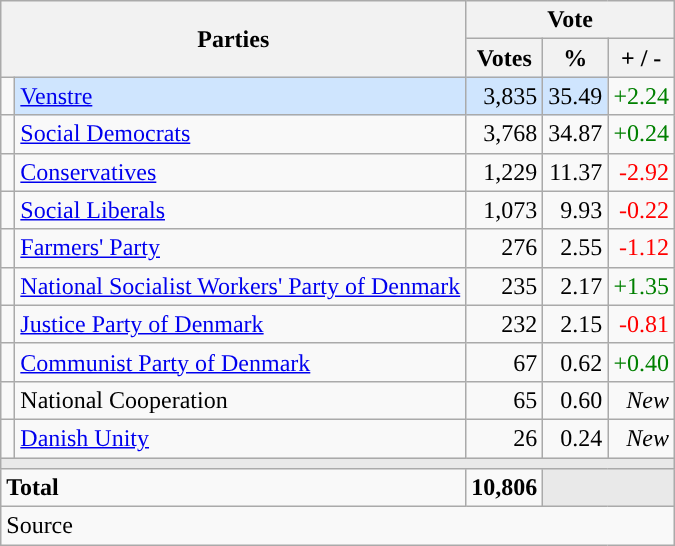<table class="wikitable" style="text-align:right;">
<tr>
<th style="text-align:centre;" rowspan="2" colspan="2" width="225">Parties</th>
<th colspan="3">Vote</th>
</tr>
<tr>
<th width="15">Votes</th>
<th width="15">%</th>
<th width="15">+ / -</th>
</tr>
<tr>
<td width="2" style="color:inherit;background:"></td>
<td bgcolor=#cfe5fe  align="left"><a href='#'>Venstre</a></td>
<td bgcolor=#cfe5fe>3,835</td>
<td bgcolor=#cfe5fe>35.49</td>
<td style=color:green;>+2.24</td>
</tr>
<tr>
<td width="2" style="color:inherit;background:"></td>
<td align="left"><a href='#'>Social Democrats</a></td>
<td>3,768</td>
<td>34.87</td>
<td style=color:green;>+0.24</td>
</tr>
<tr>
<td width="2" style="color:inherit;background:"></td>
<td align="left"><a href='#'>Conservatives</a></td>
<td>1,229</td>
<td>11.37</td>
<td style=color:red;>-2.92</td>
</tr>
<tr>
<td width="2" style="color:inherit;background:"></td>
<td align="left"><a href='#'>Social Liberals</a></td>
<td>1,073</td>
<td>9.93</td>
<td style=color:red;>-0.22</td>
</tr>
<tr>
<td width="2" style="color:inherit;background:"></td>
<td align="left"><a href='#'>Farmers' Party</a></td>
<td>276</td>
<td>2.55</td>
<td style=color:red;>-1.12</td>
</tr>
<tr>
<td width="2" style="color:inherit;background:"></td>
<td align="left"><a href='#'>National Socialist Workers' Party of Denmark</a></td>
<td>235</td>
<td>2.17</td>
<td style=color:green;>+1.35</td>
</tr>
<tr>
<td width="2" style="color:inherit;background:"></td>
<td align="left"><a href='#'>Justice Party of Denmark</a></td>
<td>232</td>
<td>2.15</td>
<td style=color:red;>-0.81</td>
</tr>
<tr>
<td width="2" style="color:inherit;background:"></td>
<td align="left"><a href='#'>Communist Party of Denmark</a></td>
<td>67</td>
<td>0.62</td>
<td style=color:green;>+0.40</td>
</tr>
<tr>
<td width="2" style="color:inherit;background:"></td>
<td align="left">National Cooperation</td>
<td>65</td>
<td>0.60</td>
<td><em>New</em></td>
</tr>
<tr>
<td width="2" style="color:inherit;background:"></td>
<td align="left"><a href='#'>Danish Unity</a></td>
<td>26</td>
<td>0.24</td>
<td><em>New</em></td>
</tr>
<tr>
<td colspan="7" bgcolor="#E9E9E9"></td>
</tr>
<tr>
<td align="left" colspan="2"><strong>Total</strong></td>
<td><strong>10,806</strong></td>
<td bgcolor="#E9E9E9" colspan="2"></td>
</tr>
<tr>
<td align="left" colspan="6">Source</td>
</tr>
</table>
